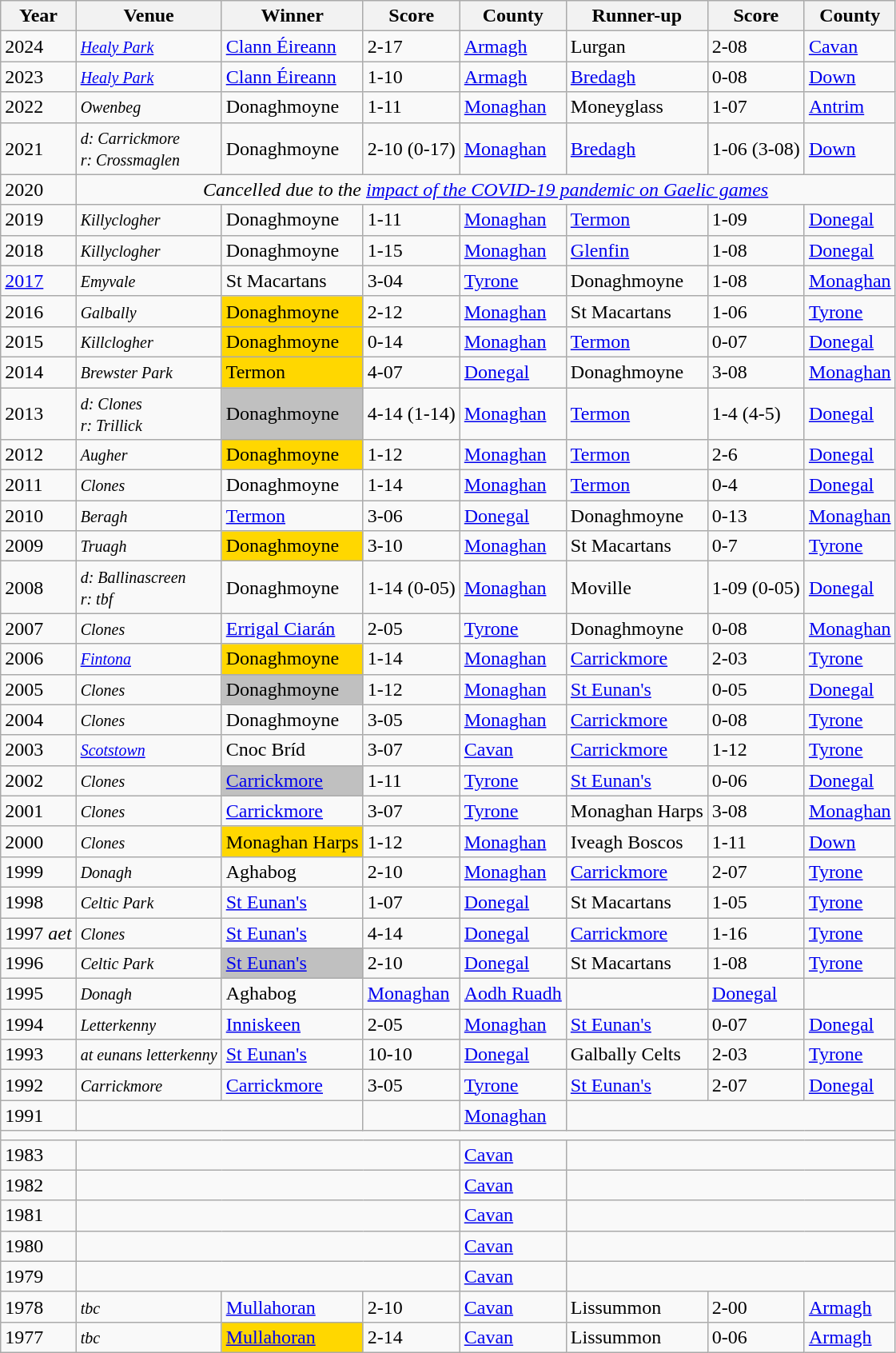<table class="wikitable">
<tr>
<th>Year</th>
<th>Venue</th>
<th>Winner</th>
<th>Score</th>
<th>County</th>
<th>Runner-up</th>
<th>Score</th>
<th>County</th>
</tr>
<tr>
<td>2024 </td>
<td><small><em><a href='#'>Healy Park</a></em></small></td>
<td><a href='#'>Clann Éireann</a></td>
<td>2-17</td>
<td><a href='#'>Armagh</a></td>
<td>Lurgan</td>
<td>2-08</td>
<td><a href='#'>Cavan</a></td>
</tr>
<tr>
<td>2023 </td>
<td><small><em><a href='#'>Healy Park</a></em></small></td>
<td><a href='#'>Clann Éireann</a></td>
<td>1-10</td>
<td><a href='#'>Armagh</a></td>
<td><a href='#'>Bredagh</a></td>
<td>0-08</td>
<td><a href='#'>Down</a></td>
</tr>
<tr>
<td>2022 </td>
<td><small><em>Owenbeg</em></small></td>
<td>Donaghmoyne</td>
<td>1-11</td>
<td><a href='#'>Monaghan</a></td>
<td>Moneyglass</td>
<td>1-07</td>
<td><a href='#'>Antrim</a></td>
</tr>
<tr>
<td>2021 </td>
<td><small><em>d: Carrickmore</em></small><br><small><em>r: Crossmaglen</em></small></td>
<td>Donaghmoyne</td>
<td>2-10 (0-17)</td>
<td><a href='#'>Monaghan</a></td>
<td><a href='#'>Bredagh</a></td>
<td>1-06 (3-08)</td>
<td><a href='#'>Down</a></td>
</tr>
<tr>
<td>2020</td>
<td colspan="7" style="text-align:center;"><em>Cancelled due to the <a href='#'>impact of the COVID-19 pandemic on Gaelic games</a></em></td>
</tr>
<tr>
<td>2019</td>
<td><small><em>Killyclogher</em></small></td>
<td>Donaghmoyne</td>
<td>1-11</td>
<td><a href='#'>Monaghan</a></td>
<td><a href='#'>Termon</a></td>
<td>1-09</td>
<td><a href='#'>Donegal</a></td>
</tr>
<tr>
<td>2018</td>
<td><small><em>Killyclogher</em></small></td>
<td>Donaghmoyne</td>
<td>1-15</td>
<td><a href='#'>Monaghan</a></td>
<td><a href='#'>Glenfin</a></td>
<td>1-08</td>
<td><a href='#'>Donegal</a></td>
</tr>
<tr>
<td><a href='#'>2017</a></td>
<td><small><em>Emyvale</em></small></td>
<td>St Macartans</td>
<td>3-04</td>
<td><a href='#'>Tyrone</a></td>
<td>Donaghmoyne</td>
<td>1-08</td>
<td><a href='#'>Monaghan</a></td>
</tr>
<tr>
<td>2016</td>
<td><small><em>Galbally</em></small></td>
<td style="background-color:#FFD700">Donaghmoyne</td>
<td>2-12</td>
<td><a href='#'>Monaghan</a></td>
<td>St Macartans</td>
<td>1-06</td>
<td><a href='#'>Tyrone</a></td>
</tr>
<tr>
<td>2015 </td>
<td><small><em>Killclogher</em></small></td>
<td style="background-color:#FFD700">Donaghmoyne</td>
<td>0-14</td>
<td><a href='#'>Monaghan</a></td>
<td><a href='#'>Termon</a></td>
<td>0-07</td>
<td><a href='#'>Donegal</a></td>
</tr>
<tr>
<td>2014 </td>
<td><small><em>Brewster Park</em></small></td>
<td style="background-color:#FFD700">Termon</td>
<td>4-07</td>
<td><a href='#'>Donegal</a></td>
<td>Donaghmoyne</td>
<td>3-08</td>
<td><a href='#'>Monaghan</a></td>
</tr>
<tr>
<td>2013 </td>
<td><small><em>d: Clones</em></small><br><small><em>r: Trillick</em></small></td>
<td style="background-color:#C0C0C0">Donaghmoyne</td>
<td>4-14 (1-14)</td>
<td><a href='#'>Monaghan</a></td>
<td><a href='#'>Termon</a></td>
<td>1-4 (4-5)</td>
<td><a href='#'>Donegal</a></td>
</tr>
<tr>
<td>2012 </td>
<td><small><em>Augher</em></small></td>
<td style="background-color:#FFD700">Donaghmoyne</td>
<td>1-12</td>
<td><a href='#'>Monaghan</a></td>
<td><a href='#'>Termon</a></td>
<td>2-6</td>
<td><a href='#'>Donegal</a></td>
</tr>
<tr>
<td>2011 </td>
<td><small><em>Clones</em></small></td>
<td>Donaghmoyne</td>
<td>1-14</td>
<td><a href='#'>Monaghan</a></td>
<td><a href='#'>Termon</a></td>
<td>0-4</td>
<td><a href='#'>Donegal</a></td>
</tr>
<tr>
<td>2010 </td>
<td><small><em>Beragh</em></small></td>
<td><a href='#'>Termon</a></td>
<td>3-06</td>
<td><a href='#'>Donegal</a></td>
<td>Donaghmoyne</td>
<td>0-13</td>
<td><a href='#'>Monaghan</a></td>
</tr>
<tr>
<td>2009 </td>
<td><small><em>Truagh</em></small></td>
<td style="background-color:#FFD700">Donaghmoyne</td>
<td>3-10</td>
<td><a href='#'>Monaghan</a></td>
<td>St Macartans</td>
<td>0-7</td>
<td><a href='#'>Tyrone</a></td>
</tr>
<tr>
<td>2008</td>
<td><small><em>d: Ballinascreen</em></small><br><small><em>r: tbf</em></small><br></td>
<td>Donaghmoyne</td>
<td>1-14 (0-05)</td>
<td><a href='#'>Monaghan</a></td>
<td>Moville</td>
<td>1-09 (0-05)</td>
<td><a href='#'>Donegal</a></td>
</tr>
<tr>
<td>2007 </td>
<td><small><em>Clones</em></small></td>
<td><a href='#'>Errigal Ciarán</a></td>
<td>2-05</td>
<td><a href='#'>Tyrone</a></td>
<td>Donaghmoyne</td>
<td>0-08</td>
<td><a href='#'>Monaghan</a></td>
</tr>
<tr>
<td>2006 </td>
<td><small><em><a href='#'>Fintona</a></em></small></td>
<td style="background-color:#FFD700">Donaghmoyne</td>
<td>1-14</td>
<td><a href='#'>Monaghan</a></td>
<td><a href='#'>Carrickmore</a></td>
<td>2-03</td>
<td><a href='#'>Tyrone</a></td>
</tr>
<tr>
<td>2005 </td>
<td><small><em>Clones</em></small></td>
<td style="background-color:#C0C0C0">Donaghmoyne</td>
<td>1-12</td>
<td><a href='#'>Monaghan</a></td>
<td><a href='#'>St Eunan's</a></td>
<td>0-05</td>
<td><a href='#'>Donegal</a></td>
</tr>
<tr>
<td>2004 </td>
<td><small><em>Clones</em></small></td>
<td>Donaghmoyne</td>
<td>3-05</td>
<td><a href='#'>Monaghan</a></td>
<td><a href='#'>Carrickmore</a></td>
<td>0-08</td>
<td><a href='#'>Tyrone</a></td>
</tr>
<tr>
<td>2003 </td>
<td><small><em><a href='#'>Scotstown</a></em></small></td>
<td>Cnoc Bríd</td>
<td>3-07</td>
<td><a href='#'>Cavan</a></td>
<td><a href='#'>Carrickmore</a></td>
<td>1-12</td>
<td><a href='#'>Tyrone</a></td>
</tr>
<tr>
<td>2002 </td>
<td><small><em>Clones</em></small></td>
<td style="background-color:#C0C0C0"><a href='#'>Carrickmore</a></td>
<td>1-11</td>
<td><a href='#'>Tyrone</a></td>
<td><a href='#'>St Eunan's</a></td>
<td>0-06</td>
<td><a href='#'>Donegal</a></td>
</tr>
<tr>
<td>2001 </td>
<td><small><em>Clones</em></small></td>
<td><a href='#'>Carrickmore</a></td>
<td>3-07 </td>
<td><a href='#'>Tyrone</a></td>
<td>Monaghan Harps</td>
<td>3-08</td>
<td><a href='#'>Monaghan</a></td>
</tr>
<tr>
<td>2000</td>
<td><small><em>Clones</em></small></td>
<td style="background-color:#FFD700">Monaghan Harps</td>
<td>1-12</td>
<td><a href='#'>Monaghan</a></td>
<td>Iveagh Boscos</td>
<td>1-11</td>
<td><a href='#'>Down</a></td>
</tr>
<tr>
<td>1999 </td>
<td><small><em>Donagh</em></small></td>
<td>Aghabog</td>
<td>2-10</td>
<td><a href='#'>Monaghan</a></td>
<td><a href='#'>Carrickmore</a></td>
<td>2-07</td>
<td><a href='#'>Tyrone</a></td>
</tr>
<tr>
<td>1998 </td>
<td><small><em>Celtic Park</em></small></td>
<td><a href='#'>St Eunan's</a></td>
<td>1-07</td>
<td><a href='#'>Donegal</a></td>
<td>St Macartans</td>
<td>1-05</td>
<td><a href='#'>Tyrone</a></td>
</tr>
<tr>
<td>1997  <em>aet</em></td>
<td><small><em>Clones</em></small></td>
<td><a href='#'>St Eunan's</a></td>
<td>4-14</td>
<td><a href='#'>Donegal</a></td>
<td><a href='#'>Carrickmore</a></td>
<td>1-16</td>
<td><a href='#'>Tyrone</a></td>
</tr>
<tr>
<td>1996 </td>
<td><small><em>Celtic Park</em></small></td>
<td style="background-color:#C0C0C0"><a href='#'>St Eunan's</a></td>
<td>2-10</td>
<td><a href='#'>Donegal</a></td>
<td>St Macartans</td>
<td>1-08</td>
<td><a href='#'>Tyrone</a></td>
</tr>
<tr>
<td>1995</td>
<td><small><em>Donagh</em></small></td>
<td>Aghabog</td>
<td><a href='#'>Monaghan</a></td>
<td><a href='#'>Aodh Ruadh</a></td>
<td></td>
<td><a href='#'>Donegal</a></td>
</tr>
<tr>
<td>1994 </td>
<td><small><em>Letterkenny</em></small></td>
<td><a href='#'>Inniskeen</a></td>
<td>2-05</td>
<td><a href='#'>Monaghan</a></td>
<td><a href='#'>St Eunan's</a></td>
<td>0-07</td>
<td><a href='#'>Donegal</a></td>
</tr>
<tr>
<td>1993 </td>
<td><small><em>at eunans letterkenny</em></small></td>
<td><a href='#'>St Eunan's</a></td>
<td>10-10</td>
<td><a href='#'>Donegal</a></td>
<td>Galbally Celts</td>
<td>2-03</td>
<td><a href='#'>Tyrone</a></td>
</tr>
<tr>
<td>1992 </td>
<td><small><em>Carrickmore</em></small></td>
<td><a href='#'>Carrickmore</a></td>
<td>3-05</td>
<td><a href='#'>Tyrone</a></td>
<td><a href='#'>St Eunan's</a></td>
<td>2-07</td>
<td><a href='#'>Donegal</a></td>
</tr>
<tr>
<td>1991</td>
<td colspan="2"></td>
<td></td>
<td><a href='#'>Monaghan</a></td>
<td colspan="3"></td>
</tr>
<tr>
<td colspan="8"></td>
</tr>
<tr>
<td>1983</td>
<td colspan="3"></td>
<td><a href='#'>Cavan</a></td>
<td colspan="3"></td>
</tr>
<tr>
<td>1982</td>
<td colspan="3"></td>
<td><a href='#'>Cavan</a></td>
<td colspan="3"></td>
</tr>
<tr>
<td>1981</td>
<td colspan="3"></td>
<td><a href='#'>Cavan</a></td>
<td colspan="3"></td>
</tr>
<tr>
<td>1980</td>
<td colspan="3"></td>
<td><a href='#'>Cavan</a></td>
<td colspan="3"></td>
</tr>
<tr>
<td>1979</td>
<td colspan="3"></td>
<td><a href='#'>Cavan</a></td>
<td colspan="3"></td>
</tr>
<tr>
<td>1978</td>
<td><small><em>tbc</em></small></td>
<td><a href='#'>Mullahoran</a></td>
<td>2-10</td>
<td><a href='#'>Cavan</a></td>
<td>Lissummon</td>
<td>2-00</td>
<td><a href='#'>Armagh</a></td>
</tr>
<tr>
<td>1977</td>
<td><small><em>tbc</em></small></td>
<td style="background-color:#FFD700"><a href='#'>Mullahoran</a></td>
<td>2-14</td>
<td><a href='#'>Cavan</a></td>
<td>Lissummon</td>
<td>0-06</td>
<td><a href='#'>Armagh</a></td>
</tr>
</table>
